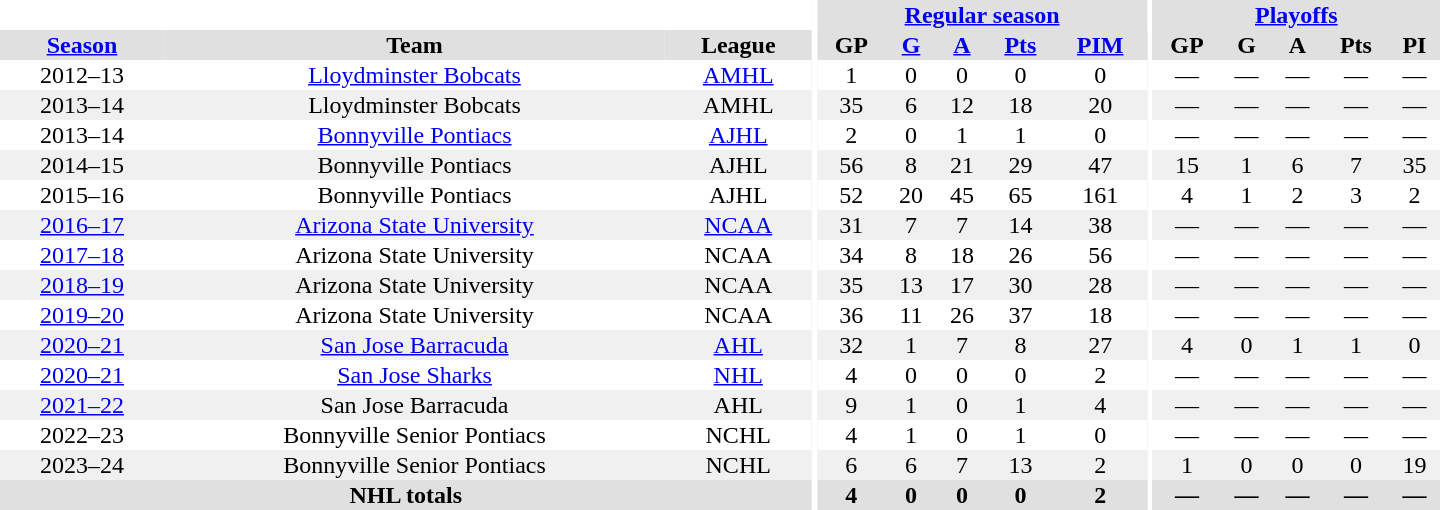<table border="0" cellpadding="1" cellspacing="0" style="text-align:center; width:60em">
<tr bgcolor="#e0e0e0">
<th colspan="3" bgcolor="#ffffff"></th>
<th rowspan="99" bgcolor="#ffffff"></th>
<th colspan="5"><a href='#'>Regular season</a></th>
<th rowspan="99" bgcolor="#ffffff"></th>
<th colspan="5"><a href='#'>Playoffs</a></th>
</tr>
<tr bgcolor="#e0e0e0">
<th><a href='#'>Season</a></th>
<th>Team</th>
<th>League</th>
<th>GP</th>
<th><a href='#'>G</a></th>
<th><a href='#'>A</a></th>
<th><a href='#'>Pts</a></th>
<th><a href='#'>PIM</a></th>
<th>GP</th>
<th>G</th>
<th>A</th>
<th>Pts</th>
<th>PI</th>
</tr>
<tr>
<td>2012–13</td>
<td><a href='#'>Lloydminster Bobcats</a></td>
<td><a href='#'>AMHL</a></td>
<td>1</td>
<td>0</td>
<td>0</td>
<td>0</td>
<td>0</td>
<td>—</td>
<td>—</td>
<td>—</td>
<td>—</td>
<td>—</td>
</tr>
<tr bgcolor="#f0f0f0">
<td>2013–14</td>
<td>Lloydminster Bobcats</td>
<td>AMHL</td>
<td>35</td>
<td>6</td>
<td>12</td>
<td>18</td>
<td>20</td>
<td>—</td>
<td>—</td>
<td>—</td>
<td>—</td>
<td>—</td>
</tr>
<tr>
<td>2013–14</td>
<td><a href='#'>Bonnyville Pontiacs</a></td>
<td><a href='#'>AJHL</a></td>
<td>2</td>
<td>0</td>
<td>1</td>
<td>1</td>
<td>0</td>
<td>—</td>
<td>—</td>
<td>—</td>
<td>—</td>
<td>—</td>
</tr>
<tr bgcolor="#f0f0f0">
<td>2014–15</td>
<td>Bonnyville Pontiacs</td>
<td>AJHL</td>
<td>56</td>
<td>8</td>
<td>21</td>
<td>29</td>
<td>47</td>
<td>15</td>
<td>1</td>
<td>6</td>
<td>7</td>
<td>35</td>
</tr>
<tr>
<td>2015–16</td>
<td>Bonnyville Pontiacs</td>
<td>AJHL</td>
<td>52</td>
<td>20</td>
<td>45</td>
<td>65</td>
<td>161</td>
<td>4</td>
<td>1</td>
<td>2</td>
<td>3</td>
<td>2</td>
</tr>
<tr bgcolor="#f0f0f0">
<td><a href='#'>2016–17</a></td>
<td><a href='#'>Arizona State University</a></td>
<td><a href='#'>NCAA</a></td>
<td>31</td>
<td>7</td>
<td>7</td>
<td>14</td>
<td>38</td>
<td>—</td>
<td>—</td>
<td>—</td>
<td>—</td>
<td>—</td>
</tr>
<tr>
<td><a href='#'>2017–18</a></td>
<td>Arizona State University</td>
<td>NCAA</td>
<td>34</td>
<td>8</td>
<td>18</td>
<td>26</td>
<td>56</td>
<td>—</td>
<td>—</td>
<td>—</td>
<td>—</td>
<td>—</td>
</tr>
<tr bgcolor="#f0f0f0">
<td><a href='#'>2018–19</a></td>
<td>Arizona State University</td>
<td>NCAA</td>
<td>35</td>
<td>13</td>
<td>17</td>
<td>30</td>
<td>28</td>
<td>—</td>
<td>—</td>
<td>—</td>
<td>—</td>
<td>—</td>
</tr>
<tr>
<td><a href='#'>2019–20</a></td>
<td>Arizona State University</td>
<td>NCAA</td>
<td>36</td>
<td>11</td>
<td>26</td>
<td>37</td>
<td>18</td>
<td>—</td>
<td>—</td>
<td>—</td>
<td>—</td>
<td>—</td>
</tr>
<tr bgcolor="#f0f0f0">
<td><a href='#'>2020–21</a></td>
<td><a href='#'>San Jose Barracuda</a></td>
<td><a href='#'>AHL</a></td>
<td>32</td>
<td>1</td>
<td>7</td>
<td>8</td>
<td>27</td>
<td>4</td>
<td>0</td>
<td>1</td>
<td>1</td>
<td>0</td>
</tr>
<tr>
<td><a href='#'>2020–21</a></td>
<td><a href='#'>San Jose Sharks</a></td>
<td><a href='#'>NHL</a></td>
<td>4</td>
<td>0</td>
<td>0</td>
<td>0</td>
<td>2</td>
<td>—</td>
<td>—</td>
<td>—</td>
<td>—</td>
<td>—</td>
</tr>
<tr bgcolor="#f0f0f0">
<td><a href='#'>2021–22</a></td>
<td>San Jose Barracuda</td>
<td>AHL</td>
<td>9</td>
<td>1</td>
<td>0</td>
<td>1</td>
<td>4</td>
<td>—</td>
<td>—</td>
<td>—</td>
<td>—</td>
<td>—</td>
</tr>
<tr>
<td>2022–23</td>
<td>Bonnyville Senior Pontiacs</td>
<td>NCHL</td>
<td>4</td>
<td>1</td>
<td>0</td>
<td>1</td>
<td>0</td>
<td>—</td>
<td>—</td>
<td>—</td>
<td>—</td>
<td>—</td>
</tr>
<tr bgcolor="#f0f0f0">
<td>2023–24</td>
<td>Bonnyville Senior Pontiacs</td>
<td>NCHL</td>
<td>6</td>
<td>6</td>
<td>7</td>
<td>13</td>
<td>2</td>
<td>1</td>
<td>0</td>
<td>0</td>
<td>0</td>
<td>19</td>
</tr>
<tr bgcolor="#e0e0e0">
<th colspan="3">NHL totals</th>
<th>4</th>
<th>0</th>
<th>0</th>
<th>0</th>
<th>2</th>
<th>—</th>
<th>—</th>
<th>—</th>
<th>—</th>
<th>—</th>
</tr>
</table>
